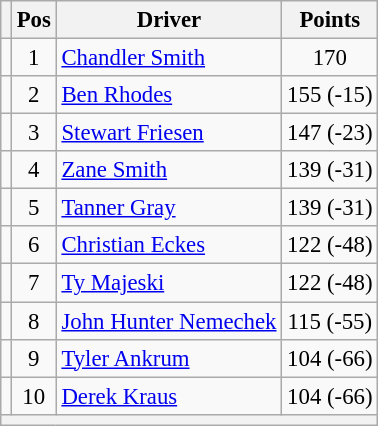<table class="wikitable" style="font-size: 95%;">
<tr>
<th></th>
<th>Pos</th>
<th>Driver</th>
<th>Points</th>
</tr>
<tr>
<td align="left"></td>
<td style="text-align:center;">1</td>
<td><a href='#'>Chandler Smith</a></td>
<td style="text-align:center;">170</td>
</tr>
<tr>
<td align="left"></td>
<td style="text-align:center;">2</td>
<td><a href='#'>Ben Rhodes</a></td>
<td style="text-align:center;">155 (-15)</td>
</tr>
<tr>
<td align="left"></td>
<td style="text-align:center;">3</td>
<td><a href='#'>Stewart Friesen</a></td>
<td style="text-align:center;">147 (-23)</td>
</tr>
<tr>
<td align="left"></td>
<td style="text-align:center;">4</td>
<td><a href='#'>Zane Smith</a></td>
<td style="text-align:center;">139 (-31)</td>
</tr>
<tr>
<td align="left"></td>
<td style="text-align:center;">5</td>
<td><a href='#'>Tanner Gray</a></td>
<td style="text-align:center;">139 (-31)</td>
</tr>
<tr>
<td align="left"></td>
<td style="text-align:center;">6</td>
<td><a href='#'>Christian Eckes</a></td>
<td style="text-align:center;">122 (-48)</td>
</tr>
<tr>
<td align="left"></td>
<td style="text-align:center;">7</td>
<td><a href='#'>Ty Majeski</a></td>
<td style="text-align:center;">122 (-48)</td>
</tr>
<tr>
<td align="left"></td>
<td style="text-align:center;">8</td>
<td><a href='#'>John Hunter Nemechek</a></td>
<td style="text-align:center;">115 (-55)</td>
</tr>
<tr>
<td align="left"></td>
<td style="text-align:center;">9</td>
<td><a href='#'>Tyler Ankrum</a></td>
<td style="text-align:center;">104 (-66)</td>
</tr>
<tr>
<td align="left"></td>
<td style="text-align:center;">10</td>
<td><a href='#'>Derek Kraus</a></td>
<td style="text-align:center;">104 (-66)</td>
</tr>
<tr class="sortbottom">
<th colspan="9"></th>
</tr>
</table>
